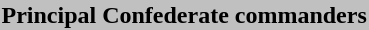<table style="align:left; margin-left:1em">
<tr>
<th bgcolor="#c0c0c0">Principal Confederate commanders</th>
</tr>
<tr>
<td></td>
</tr>
</table>
